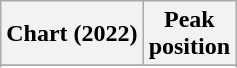<table class="wikitable sortable plainrowheaders" style="text-align:center">
<tr>
<th scope="col">Chart (2022)</th>
<th scope="col">Peak<br>position</th>
</tr>
<tr>
</tr>
<tr>
</tr>
<tr>
</tr>
<tr>
</tr>
<tr>
</tr>
</table>
